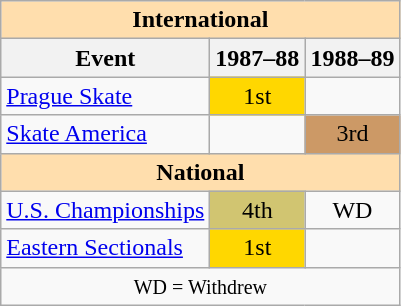<table class="wikitable" style="text-align:center">
<tr>
<th style="background-color: #ffdead; " colspan=3 align=center>International</th>
</tr>
<tr>
<th>Event</th>
<th>1987–88</th>
<th>1988–89</th>
</tr>
<tr>
<td align=left><a href='#'>Prague Skate</a></td>
<td bgcolor=gold>1st</td>
<td></td>
</tr>
<tr>
<td align=left><a href='#'>Skate America</a></td>
<td></td>
<td bgcolor=cc9966>3rd</td>
</tr>
<tr>
<th style="background-color: #ffdead; " colspan=3 align=center>National</th>
</tr>
<tr>
<td align=left><a href='#'>U.S. Championships</a></td>
<td bgcolor=d1c571>4th</td>
<td>WD</td>
</tr>
<tr>
<td align=left><a href='#'>Eastern Sectionals</a></td>
<td bgcolor=gold>1st</td>
<td></td>
</tr>
<tr>
<td colspan=3 align=center><small> WD = Withdrew </small></td>
</tr>
</table>
